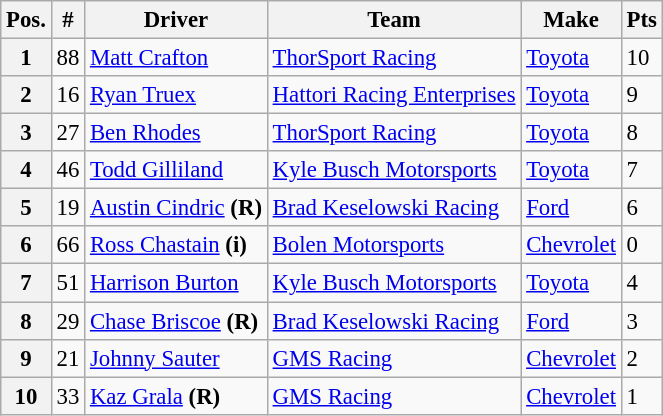<table class="wikitable" style="font-size:95%">
<tr>
<th>Pos.</th>
<th>#</th>
<th>Driver</th>
<th>Team</th>
<th>Make</th>
<th>Pts</th>
</tr>
<tr>
<th>1</th>
<td>88</td>
<td><a href='#'>Matt Crafton</a></td>
<td><a href='#'>ThorSport Racing</a></td>
<td><a href='#'>Toyota</a></td>
<td>10</td>
</tr>
<tr>
<th>2</th>
<td>16</td>
<td><a href='#'>Ryan Truex</a></td>
<td><a href='#'>Hattori Racing Enterprises</a></td>
<td><a href='#'>Toyota</a></td>
<td>9</td>
</tr>
<tr>
<th>3</th>
<td>27</td>
<td><a href='#'>Ben Rhodes</a></td>
<td><a href='#'>ThorSport Racing</a></td>
<td><a href='#'>Toyota</a></td>
<td>8</td>
</tr>
<tr>
<th>4</th>
<td>46</td>
<td><a href='#'>Todd Gilliland</a></td>
<td><a href='#'>Kyle Busch Motorsports</a></td>
<td><a href='#'>Toyota</a></td>
<td>7</td>
</tr>
<tr>
<th>5</th>
<td>19</td>
<td><a href='#'>Austin Cindric</a> <strong>(R)</strong></td>
<td><a href='#'>Brad Keselowski Racing</a></td>
<td><a href='#'>Ford</a></td>
<td>6</td>
</tr>
<tr>
<th>6</th>
<td>66</td>
<td><a href='#'>Ross Chastain</a> <strong>(i)</strong></td>
<td><a href='#'>Bolen Motorsports</a></td>
<td><a href='#'>Chevrolet</a></td>
<td>0</td>
</tr>
<tr>
<th>7</th>
<td>51</td>
<td><a href='#'>Harrison Burton</a></td>
<td><a href='#'>Kyle Busch Motorsports</a></td>
<td><a href='#'>Toyota</a></td>
<td>4</td>
</tr>
<tr>
<th>8</th>
<td>29</td>
<td><a href='#'>Chase Briscoe</a> <strong>(R)</strong></td>
<td><a href='#'>Brad Keselowski Racing</a></td>
<td><a href='#'>Ford</a></td>
<td>3</td>
</tr>
<tr>
<th>9</th>
<td>21</td>
<td><a href='#'>Johnny Sauter</a></td>
<td><a href='#'>GMS Racing</a></td>
<td><a href='#'>Chevrolet</a></td>
<td>2</td>
</tr>
<tr>
<th>10</th>
<td>33</td>
<td><a href='#'>Kaz Grala</a> <strong>(R)</strong></td>
<td><a href='#'>GMS Racing</a></td>
<td><a href='#'>Chevrolet</a></td>
<td>1</td>
</tr>
</table>
